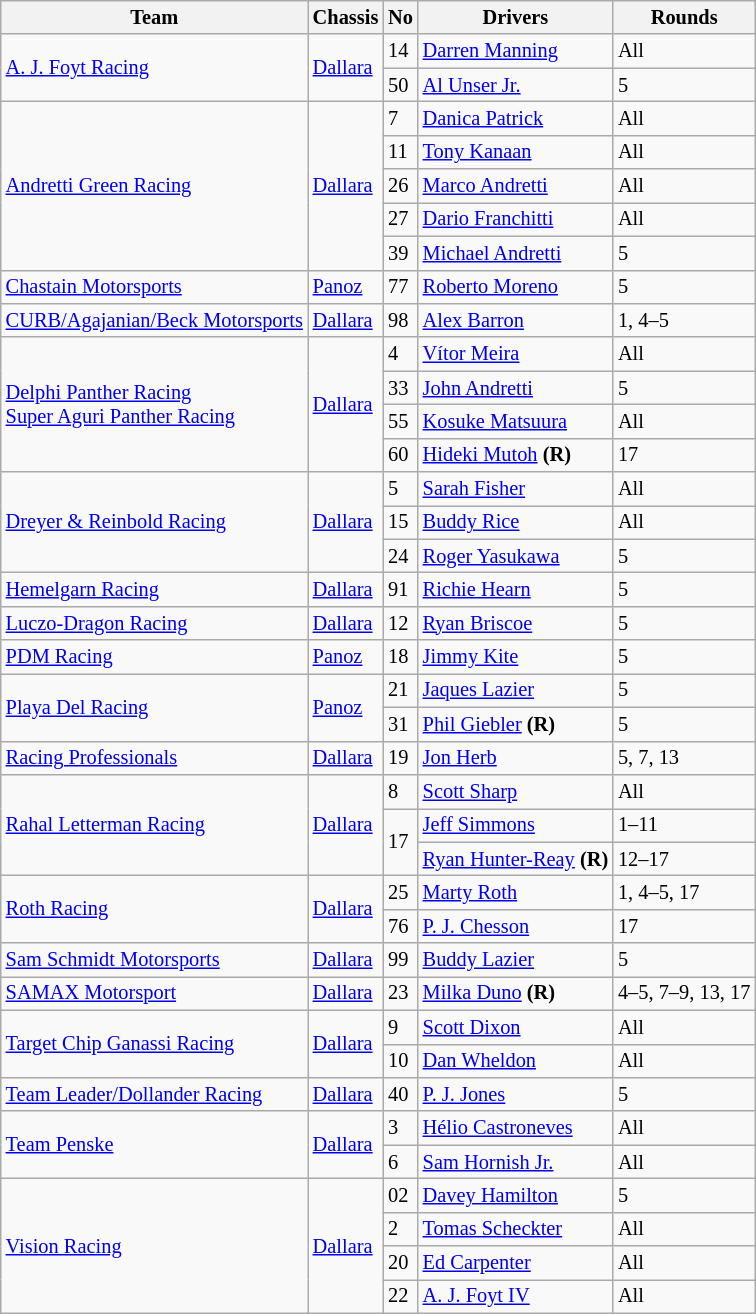<table class="wikitable" style="font-size: 85%">
<tr>
<th>Team</th>
<th>Chassis</th>
<th>No</th>
<th>Drivers</th>
<th>Rounds</th>
</tr>
<tr>
<td rowspan="2"><a href='#'>A. J. Foyt Racing</a></td>
<td rowspan="2"><a href='#'>Dallara</a></td>
<td>14</td>
<td> <a href='#'>Darren Manning</a></td>
<td>All</td>
</tr>
<tr>
<td>50</td>
<td> <a href='#'>Al Unser Jr.</a></td>
<td>5</td>
</tr>
<tr>
<td rowspan="5"><a href='#'>Andretti Green Racing</a></td>
<td rowspan="5"><a href='#'>Dallara</a></td>
<td>7</td>
<td> <a href='#'>Danica Patrick</a></td>
<td>All</td>
</tr>
<tr>
<td>11</td>
<td> <a href='#'>Tony Kanaan</a></td>
<td>All</td>
</tr>
<tr>
<td>26</td>
<td> <a href='#'>Marco Andretti</a></td>
<td>All</td>
</tr>
<tr>
<td>27</td>
<td> <a href='#'>Dario Franchitti</a></td>
<td>All</td>
</tr>
<tr>
<td>39</td>
<td> <a href='#'>Michael Andretti</a></td>
<td>5</td>
</tr>
<tr>
<td><a href='#'>Chastain Motorsports</a></td>
<td><a href='#'>Panoz</a></td>
<td>77</td>
<td> <a href='#'>Roberto Moreno</a></td>
<td>5</td>
</tr>
<tr>
<td><a href='#'>CURB/Agajanian/Beck Motorsports</a></td>
<td><a href='#'>Dallara</a></td>
<td>98</td>
<td> <a href='#'>Alex Barron</a></td>
<td>1, 4–5</td>
</tr>
<tr>
<td rowspan="4"><a href='#'>Delphi Panther Racing</a><br><a href='#'>Super Aguri Panther Racing</a></td>
<td rowspan="4"><a href='#'>Dallara</a></td>
<td>4</td>
<td> <a href='#'>Vítor Meira</a></td>
<td>All</td>
</tr>
<tr>
<td>33</td>
<td> <a href='#'>John Andretti</a></td>
<td>5</td>
</tr>
<tr>
<td>55</td>
<td> <a href='#'>Kosuke Matsuura</a></td>
<td>All</td>
</tr>
<tr>
<td>60</td>
<td> <a href='#'>Hideki Mutoh</a> <strong>(R)</strong></td>
<td>17</td>
</tr>
<tr>
<td rowspan="3"><a href='#'>Dreyer & Reinbold Racing</a></td>
<td rowspan="3"><a href='#'>Dallara</a></td>
<td>5</td>
<td> <a href='#'>Sarah Fisher</a></td>
<td>All</td>
</tr>
<tr>
<td>15</td>
<td> <a href='#'>Buddy Rice</a></td>
<td>All</td>
</tr>
<tr>
<td>24</td>
<td> <a href='#'>Roger Yasukawa</a></td>
<td>5</td>
</tr>
<tr>
<td><a href='#'>Hemelgarn Racing</a></td>
<td><a href='#'>Dallara</a></td>
<td>91</td>
<td> <a href='#'>Richie Hearn</a></td>
<td>5</td>
</tr>
<tr>
<td><a href='#'>Luczo-Dragon Racing</a></td>
<td><a href='#'>Dallara</a></td>
<td>12</td>
<td> <a href='#'>Ryan Briscoe</a></td>
<td>5</td>
</tr>
<tr>
<td><a href='#'>PDM Racing</a></td>
<td><a href='#'>Panoz</a></td>
<td>18</td>
<td> <a href='#'>Jimmy Kite</a></td>
<td>5</td>
</tr>
<tr>
<td rowspan="2"><a href='#'>Playa Del Racing</a></td>
<td rowspan="2"><a href='#'>Panoz</a></td>
<td>21</td>
<td> <a href='#'>Jaques Lazier</a></td>
<td>5</td>
</tr>
<tr>
<td>31</td>
<td> <a href='#'>Phil Giebler</a> <strong>(R)</strong></td>
<td>5</td>
</tr>
<tr>
<td><a href='#'>Racing Professionals</a></td>
<td><a href='#'>Dallara</a></td>
<td>19</td>
<td> <a href='#'>Jon Herb</a></td>
<td>5, 7, 13</td>
</tr>
<tr>
<td rowspan="3"><a href='#'>Rahal Letterman Racing</a></td>
<td rowspan="3"><a href='#'>Dallara</a></td>
<td>8</td>
<td> <a href='#'>Scott Sharp</a></td>
<td>All</td>
</tr>
<tr>
<td rowspan=2>17</td>
<td> <a href='#'>Jeff Simmons</a></td>
<td>1–11</td>
</tr>
<tr>
<td> <a href='#'>Ryan Hunter-Reay</a> <strong>(R)</strong></td>
<td>12–17</td>
</tr>
<tr>
<td rowspan="2"><a href='#'>Roth Racing</a></td>
<td rowspan="2"><a href='#'>Dallara</a></td>
<td>25</td>
<td> <a href='#'>Marty Roth</a></td>
<td>1, 4–5, 17</td>
</tr>
<tr>
<td>76</td>
<td> <a href='#'>P. J. Chesson</a></td>
<td>17</td>
</tr>
<tr>
<td><a href='#'>Sam Schmidt Motorsports</a></td>
<td><a href='#'>Dallara</a></td>
<td>99</td>
<td> <a href='#'>Buddy Lazier</a></td>
<td>5</td>
</tr>
<tr>
<td><a href='#'>SAMAX Motorsport</a></td>
<td><a href='#'>Dallara</a></td>
<td>23</td>
<td> <a href='#'>Milka Duno</a> <strong>(R)</strong></td>
<td>4–5, 7–9, 13, 17</td>
</tr>
<tr>
<td rowspan="2"><a href='#'>Target Chip Ganassi Racing</a></td>
<td rowspan="2"><a href='#'>Dallara</a></td>
<td>9</td>
<td> <a href='#'>Scott Dixon</a></td>
<td>All</td>
</tr>
<tr>
<td>10</td>
<td> <a href='#'>Dan Wheldon</a></td>
<td>All</td>
</tr>
<tr>
<td><a href='#'>Team Leader/Dollander Racing</a></td>
<td><a href='#'>Dallara</a></td>
<td>40</td>
<td> <a href='#'>P. J. Jones</a></td>
<td>5</td>
</tr>
<tr>
<td rowspan="2"><a href='#'>Team Penske</a></td>
<td rowspan="2"><a href='#'>Dallara</a></td>
<td>3</td>
<td> <a href='#'>Hélio Castroneves</a></td>
<td>All</td>
</tr>
<tr>
<td>6</td>
<td> <a href='#'>Sam Hornish Jr.</a></td>
<td>All</td>
</tr>
<tr>
<td rowspan="4"><a href='#'>Vision Racing</a></td>
<td rowspan="4"><a href='#'>Dallara</a></td>
<td>02</td>
<td> <a href='#'>Davey Hamilton</a></td>
<td>5</td>
</tr>
<tr>
<td>2</td>
<td> <a href='#'>Tomas Scheckter</a></td>
<td>All</td>
</tr>
<tr>
<td>20</td>
<td> <a href='#'>Ed Carpenter</a></td>
<td>All</td>
</tr>
<tr>
<td>22</td>
<td> <a href='#'>A. J. Foyt IV</a></td>
<td>All</td>
</tr>
</table>
